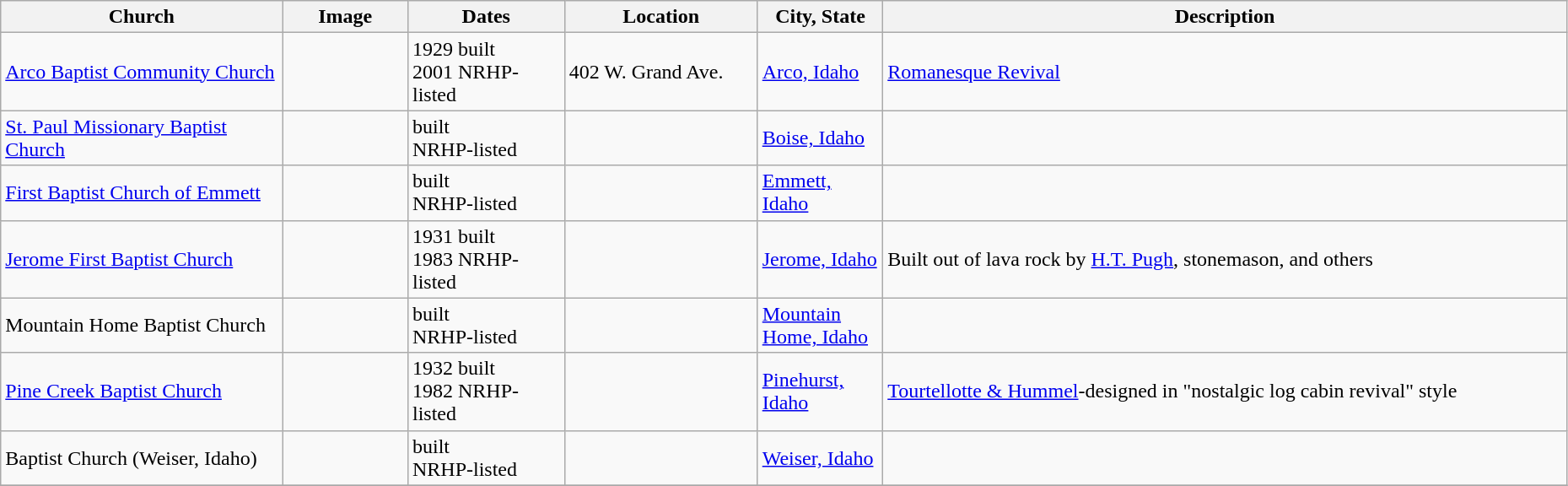<table class="wikitable sortable" style="width:98%">
<tr>
<th width = 18%><strong>Church</strong></th>
<th width = 8% class="unsortable"><strong>Image</strong></th>
<th width = 10%><strong>Dates</strong></th>
<th><strong>Location</strong></th>
<th width = 8%><strong>City, State</strong></th>
<th class="unsortable"><strong>Description</strong></th>
</tr>
<tr ->
<td><a href='#'>Arco Baptist Community Church</a></td>
<td></td>
<td>1929 built<br>2001 NRHP-listed</td>
<td>402 W. Grand Ave.<small></small></td>
<td><a href='#'>Arco, Idaho</a></td>
<td><a href='#'>Romanesque Revival</a></td>
</tr>
<tr ->
<td><a href='#'>St. Paul Missionary Baptist Church</a></td>
<td></td>
<td>built<br> NRHP-listed</td>
<td></td>
<td><a href='#'>Boise, Idaho</a></td>
<td></td>
</tr>
<tr ->
<td><a href='#'>First Baptist Church of Emmett</a></td>
<td></td>
<td>built<br> NRHP-listed</td>
<td></td>
<td><a href='#'>Emmett, Idaho</a></td>
<td></td>
</tr>
<tr ->
<td><a href='#'>Jerome First Baptist Church</a></td>
<td></td>
<td>1931 built<br>1983 NRHP-listed</td>
<td><small></small></td>
<td><a href='#'>Jerome, Idaho</a></td>
<td>Built out of lava rock by <a href='#'>H.T. Pugh</a>, stonemason, and others</td>
</tr>
<tr ->
<td>Mountain Home Baptist Church</td>
<td></td>
<td>built<br> NRHP-listed</td>
<td></td>
<td><a href='#'>Mountain Home, Idaho</a></td>
<td></td>
</tr>
<tr ->
<td><a href='#'>Pine Creek Baptist Church</a></td>
<td></td>
<td>1932 built<br>1982 NRHP-listed</td>
<td><small></small></td>
<td><a href='#'>Pinehurst, Idaho</a></td>
<td><a href='#'>Tourtellotte & Hummel</a>-designed in "nostalgic log cabin revival" style</td>
</tr>
<tr ->
<td>Baptist Church (Weiser, Idaho)</td>
<td></td>
<td>built<br> NRHP-listed</td>
<td></td>
<td><a href='#'>Weiser, Idaho</a></td>
<td></td>
</tr>
<tr ->
</tr>
</table>
